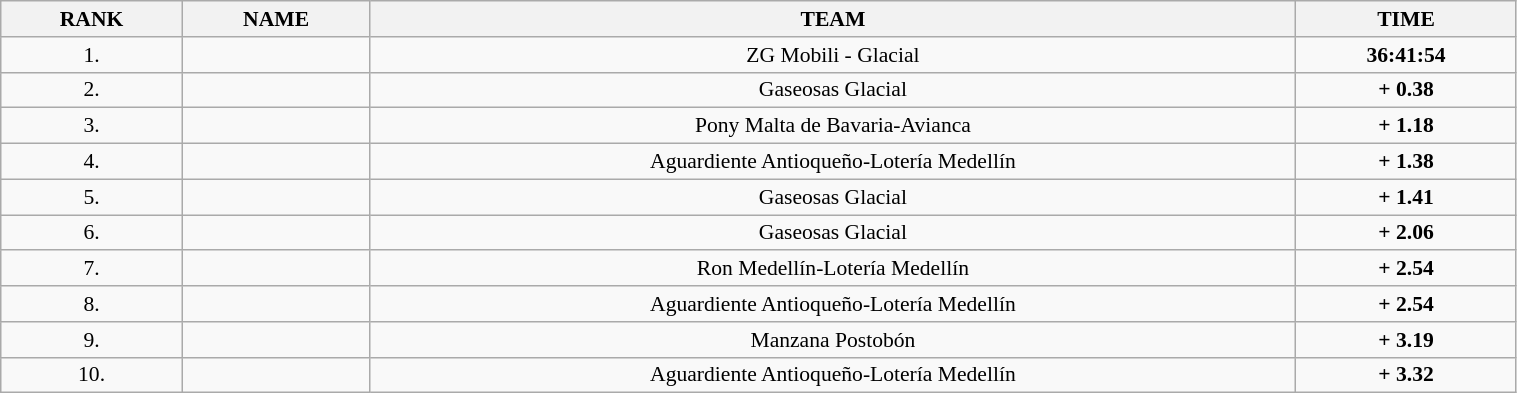<table class=wikitable style="font-size:90%" width="80%">
<tr>
<th>RANK</th>
<th>NAME</th>
<th>TEAM</th>
<th>TIME</th>
</tr>
<tr>
<td align="center">1.</td>
<td></td>
<td align="center">ZG Mobili - Glacial</td>
<td align="center"><strong>36:41:54</strong></td>
</tr>
<tr>
<td align="center">2.</td>
<td></td>
<td align="center">Gaseosas Glacial</td>
<td align="center"><strong>+ 0.38</strong></td>
</tr>
<tr>
<td align="center">3.</td>
<td></td>
<td align="center">Pony Malta de Bavaria-Avianca</td>
<td align="center"><strong>+ 1.18</strong></td>
</tr>
<tr>
<td align="center">4.</td>
<td></td>
<td align="center">Aguardiente Antioqueño-Lotería Medellín</td>
<td align="center"><strong>+ 1.38</strong></td>
</tr>
<tr>
<td align="center">5.</td>
<td></td>
<td align="center">Gaseosas Glacial</td>
<td align="center"><strong>+ 1.41</strong></td>
</tr>
<tr>
<td align="center">6.</td>
<td></td>
<td align="center">Gaseosas Glacial</td>
<td align="center"><strong>+ 2.06</strong></td>
</tr>
<tr>
<td align="center">7.</td>
<td></td>
<td align="center">Ron Medellín-Lotería Medellín</td>
<td align="center"><strong>+ 2.54</strong></td>
</tr>
<tr>
<td align="center">8.</td>
<td></td>
<td align="center">Aguardiente Antioqueño-Lotería Medellín</td>
<td align="center"><strong>+ 2.54</strong></td>
</tr>
<tr>
<td align="center">9.</td>
<td></td>
<td align="center">Manzana Postobón</td>
<td align="center"><strong>+ 3.19</strong></td>
</tr>
<tr>
<td align="center">10.</td>
<td></td>
<td align="center">Aguardiente Antioqueño-Lotería Medellín</td>
<td align="center"><strong>+ 3.32</strong></td>
</tr>
</table>
